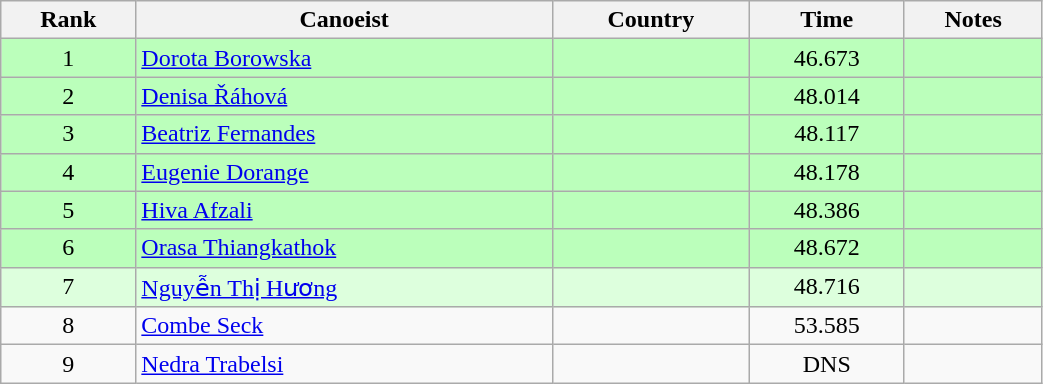<table class="wikitable" style="text-align:center;width: 55%">
<tr>
<th>Rank</th>
<th>Canoeist</th>
<th>Country</th>
<th>Time</th>
<th>Notes</th>
</tr>
<tr bgcolor=bbffbb>
<td>1</td>
<td align="left"><a href='#'>Dorota Borowska</a></td>
<td align="left"></td>
<td>46.673</td>
<td></td>
</tr>
<tr bgcolor=bbffbb>
<td>2</td>
<td align="left"><a href='#'>Denisa Řáhová</a></td>
<td align="left"></td>
<td>48.014</td>
<td></td>
</tr>
<tr bgcolor=bbffbb>
<td>3</td>
<td align="left"><a href='#'>Beatriz Fernandes</a></td>
<td align="left"></td>
<td>48.117</td>
<td></td>
</tr>
<tr bgcolor=bbffbb>
<td>4</td>
<td align="left"><a href='#'>Eugenie Dorange</a></td>
<td align="left"></td>
<td>48.178</td>
<td></td>
</tr>
<tr bgcolor=bbffbb>
<td>5</td>
<td align="left"><a href='#'>Hiva Afzali</a></td>
<td align="left"></td>
<td>48.386</td>
<td></td>
</tr>
<tr bgcolor=bbffbb>
<td>6</td>
<td align="left"><a href='#'>Orasa Thiangkathok</a></td>
<td align="left"></td>
<td>48.672</td>
<td></td>
</tr>
<tr bgcolor=ddffdd>
<td>7</td>
<td align="left"><a href='#'>Nguyễn Thị Hương</a></td>
<td align="left"></td>
<td>48.716</td>
<td></td>
</tr>
<tr>
<td>8</td>
<td align="left"><a href='#'>Combe Seck</a></td>
<td align="left"></td>
<td>53.585</td>
<td></td>
</tr>
<tr>
<td>9</td>
<td align="left"><a href='#'>Nedra Trabelsi</a></td>
<td align="left"></td>
<td>DNS</td>
<td></td>
</tr>
</table>
